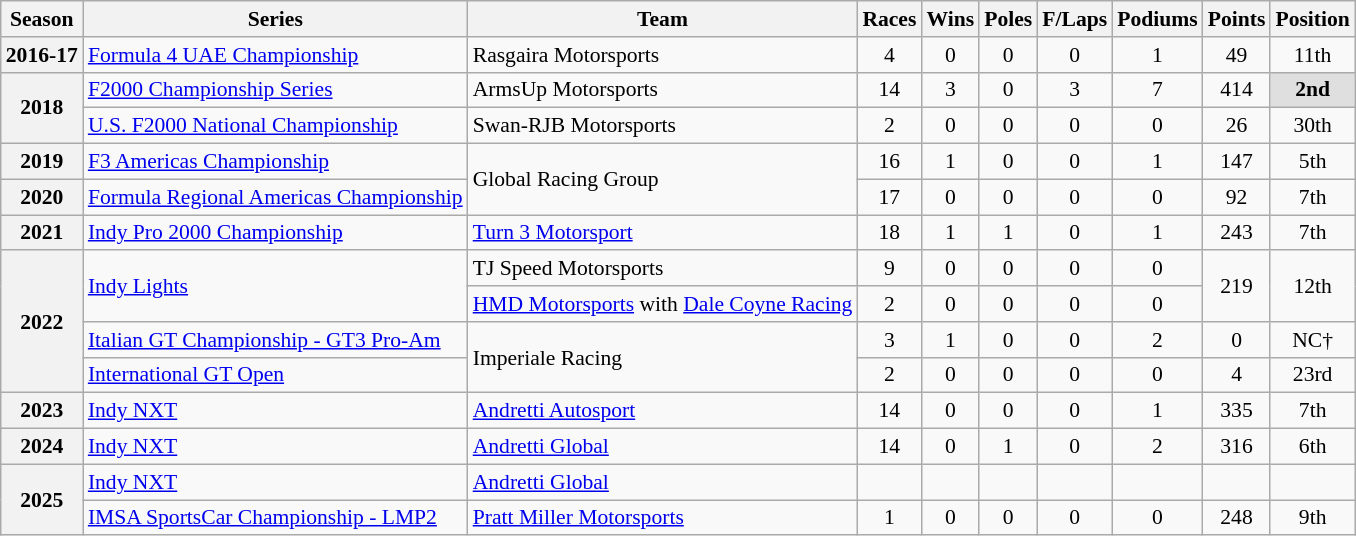<table class="wikitable" style="font-size: 90%; text-align:center">
<tr>
<th>Season</th>
<th>Series</th>
<th>Team</th>
<th>Races</th>
<th>Wins</th>
<th>Poles</th>
<th>F/Laps</th>
<th>Podiums</th>
<th>Points</th>
<th>Position</th>
</tr>
<tr>
<th nowrap>2016-17</th>
<td align="left" nowrap><a href='#'>Formula 4 UAE Championship</a></td>
<td rowspan="1" align="left">Rasgaira Motorsports</td>
<td>4</td>
<td>0</td>
<td>0</td>
<td>0</td>
<td>1</td>
<td>49</td>
<td>11th</td>
</tr>
<tr>
<th rowspan="2">2018</th>
<td align="left"><a href='#'>F2000 Championship Series</a></td>
<td rowspan="1" align="left">ArmsUp Motorsports</td>
<td>14</td>
<td>3</td>
<td>0</td>
<td>3</td>
<td>7</td>
<td>414</td>
<td style="background:#DFDFDF;"><strong>2nd</strong></td>
</tr>
<tr>
<td align="left"><a href='#'>U.S. F2000 National Championship</a></td>
<td rowspan="1" align="left">Swan-RJB Motorsports</td>
<td>2</td>
<td>0</td>
<td>0</td>
<td>0</td>
<td>0</td>
<td>26</td>
<td>30th</td>
</tr>
<tr>
<th>2019</th>
<td align="left"><a href='#'>F3 Americas Championship</a></td>
<td rowspan="2" align="left">Global Racing Group</td>
<td>16</td>
<td>1</td>
<td>0</td>
<td>0</td>
<td>1</td>
<td>147</td>
<td>5th</td>
</tr>
<tr>
<th>2020</th>
<td align="left"><a href='#'>Formula Regional Americas Championship</a></td>
<td>17</td>
<td>0</td>
<td>0</td>
<td>0</td>
<td>0</td>
<td>92</td>
<td>7th</td>
</tr>
<tr>
<th>2021</th>
<td align="left"><a href='#'>Indy Pro 2000 Championship</a></td>
<td rowspan="1" align="left"><a href='#'>Turn 3 Motorsport</a></td>
<td>18</td>
<td>1</td>
<td>1</td>
<td>0</td>
<td>1</td>
<td>243</td>
<td>7th</td>
</tr>
<tr>
<th rowspan="4">2022</th>
<td rowspan="2" align="left"><a href='#'>Indy Lights</a></td>
<td align=left>TJ Speed Motorsports</td>
<td>9</td>
<td>0</td>
<td>0</td>
<td>0</td>
<td>0</td>
<td rowspan="2">219</td>
<td rowspan="2">12th</td>
</tr>
<tr>
<td align=left nowrap><a href='#'>HMD Motorsports</a> with <a href='#'>Dale Coyne Racing</a></td>
<td>2</td>
<td>0</td>
<td>0</td>
<td>0</td>
<td>0</td>
</tr>
<tr>
<td align=left nowrap><a href='#'>Italian GT Championship - GT3 Pro-Am</a></td>
<td rowspan="2" align="left">Imperiale Racing</td>
<td>3</td>
<td>1</td>
<td>0</td>
<td>0</td>
<td>2</td>
<td>0</td>
<td>NC†</td>
</tr>
<tr>
<td align=left><a href='#'>International GT Open</a></td>
<td>2</td>
<td>0</td>
<td>0</td>
<td>0</td>
<td>0</td>
<td>4</td>
<td>23rd</td>
</tr>
<tr>
<th>2023</th>
<td align=left><a href='#'>Indy NXT</a></td>
<td align=left><a href='#'>Andretti Autosport</a></td>
<td>14</td>
<td>0</td>
<td>0</td>
<td>0</td>
<td>1</td>
<td>335</td>
<td>7th</td>
</tr>
<tr>
<th>2024</th>
<td align=left><a href='#'>Indy NXT</a></td>
<td align=left><a href='#'>Andretti Global</a></td>
<td>14</td>
<td>0</td>
<td>1</td>
<td>0</td>
<td>2</td>
<td>316</td>
<td>6th</td>
</tr>
<tr>
<th rowspan="2">2025</th>
<td align=left><a href='#'>Indy NXT</a></td>
<td align=left><a href='#'>Andretti Global</a></td>
<td></td>
<td></td>
<td></td>
<td></td>
<td></td>
<td></td>
<td></td>
</tr>
<tr>
<td align=left><a href='#'>IMSA SportsCar Championship - LMP2</a></td>
<td align=left><a href='#'>Pratt Miller Motorsports</a></td>
<td>1</td>
<td>0</td>
<td>0</td>
<td>0</td>
<td>0</td>
<td>248</td>
<td>9th</td>
</tr>
</table>
